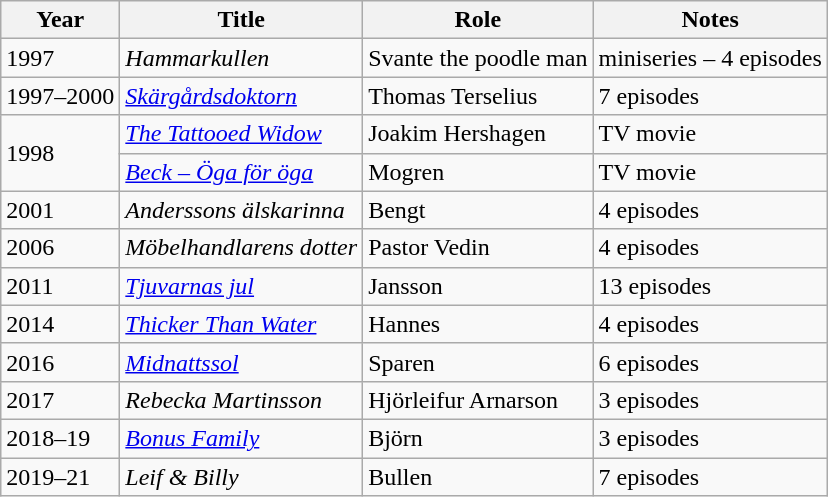<table class="wikitable sortable">
<tr>
<th>Year</th>
<th>Title</th>
<th>Role</th>
<th class="unsortable">Notes</th>
</tr>
<tr>
<td>1997</td>
<td><em>Hammarkullen</em></td>
<td>Svante the poodle man</td>
<td>miniseries – 4 episodes</td>
</tr>
<tr>
<td>1997–2000</td>
<td><em><a href='#'>Skärgårdsdoktorn</a></em></td>
<td>Thomas Terselius</td>
<td>7 episodes</td>
</tr>
<tr>
<td rowspan=2>1998</td>
<td><em><a href='#'>The Tattooed Widow</a></em></td>
<td>Joakim Hershagen</td>
<td>TV movie</td>
</tr>
<tr>
<td><em><a href='#'>Beck – Öga för öga</a></em></td>
<td>Mogren</td>
<td>TV movie</td>
</tr>
<tr>
<td>2001</td>
<td><em>Anderssons älskarinna</em></td>
<td>Bengt</td>
<td>4 episodes</td>
</tr>
<tr>
<td>2006</td>
<td><em>Möbelhandlarens dotter</em></td>
<td>Pastor Vedin</td>
<td>4 episodes</td>
</tr>
<tr>
<td>2011</td>
<td><em><a href='#'>Tjuvarnas jul</a></em></td>
<td>Jansson</td>
<td>13 episodes</td>
</tr>
<tr>
<td>2014</td>
<td><em><a href='#'>Thicker Than Water</a></em></td>
<td>Hannes</td>
<td>4 episodes</td>
</tr>
<tr>
<td>2016</td>
<td><em><a href='#'>Midnattssol</a></em></td>
<td>Sparen</td>
<td>6 episodes</td>
</tr>
<tr>
<td>2017</td>
<td><em>Rebecka Martinsson</em></td>
<td>Hjörleifur Arnarson</td>
<td>3 episodes</td>
</tr>
<tr>
<td>2018–19</td>
<td><em><a href='#'>Bonus Family</a></em></td>
<td>Björn</td>
<td>3 episodes</td>
</tr>
<tr>
<td>2019–21</td>
<td><em>Leif & Billy</em></td>
<td>Bullen</td>
<td>7 episodes</td>
</tr>
</table>
